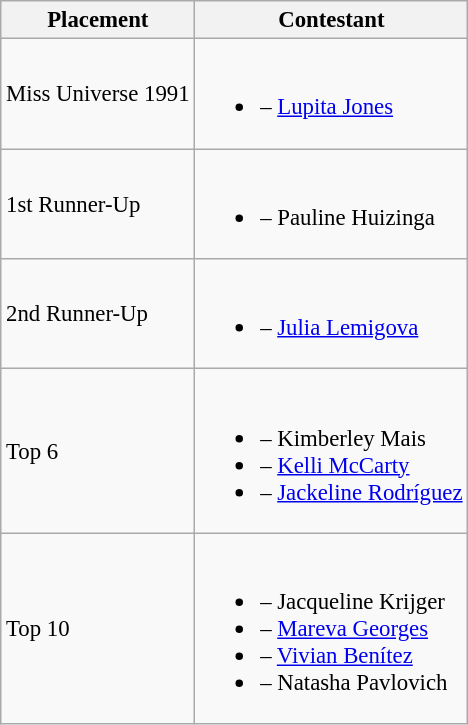<table class="wikitable sortable" style="font-size: 95%;">
<tr>
<th>Placement</th>
<th>Contestant</th>
</tr>
<tr>
<td>Miss Universe 1991</td>
<td><br><ul><li> – <a href='#'>Lupita Jones</a></li></ul></td>
</tr>
<tr>
<td>1st Runner-Up</td>
<td><br><ul><li> – Pauline Huizinga</li></ul></td>
</tr>
<tr>
<td>2nd Runner-Up</td>
<td><br><ul><li> – <a href='#'>Julia Lemigova</a></li></ul></td>
</tr>
<tr>
<td>Top 6</td>
<td><br><ul><li> – Kimberley Mais</li><li> – <a href='#'>Kelli McCarty</a></li><li> – <a href='#'>Jackeline Rodríguez</a></li></ul></td>
</tr>
<tr>
<td>Top 10</td>
<td><br><ul><li> – Jacqueline Krijger</li><li> – <a href='#'>Mareva Georges</a></li><li> – <a href='#'>Vivian Benítez</a></li><li> – Natasha Pavlovich</li></ul></td>
</tr>
</table>
